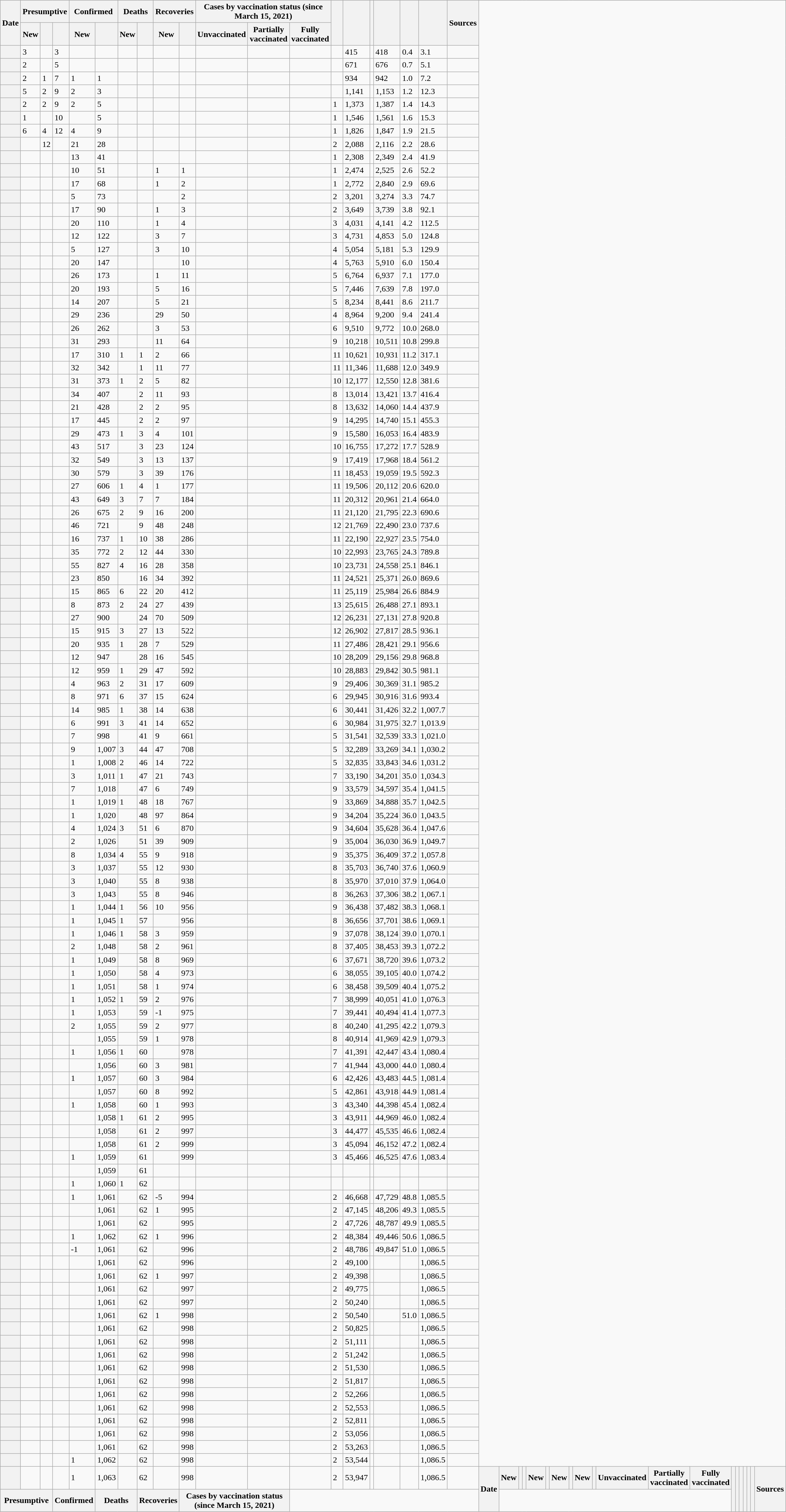<table class="wikitable sortable mw-collapsible">
<tr>
<th rowspan="2">Date</th>
<th colspan="3">Presumptive</th>
<th colspan="2">Confirmed</th>
<th colspan="2">Deaths</th>
<th colspan="2">Recoveries</th>
<th colspan="3">Cases by vaccination status (since March 15, 2021)</th>
<th rowspan="2"></th>
<th rowspan="2"></th>
<th rowspan="2"></th>
<th rowspan="2"></th>
<th rowspan="2"></th>
<th rowspan="2"></th>
<th rowspan="2">Sources</th>
</tr>
<tr>
<th>New</th>
<th></th>
<th></th>
<th>New</th>
<th></th>
<th>New</th>
<th></th>
<th>New</th>
<th></th>
<th>Unvaccinated</th>
<th>Partially vaccinated</th>
<th>Fully vaccinated</th>
</tr>
<tr>
<th></th>
<td>3</td>
<td></td>
<td>3</td>
<td></td>
<td></td>
<td></td>
<td></td>
<td></td>
<td></td>
<td></td>
<td></td>
<td></td>
<td></td>
<td>415</td>
<td></td>
<td>418</td>
<td>0.4</td>
<td>3.1</td>
<td></td>
</tr>
<tr>
<th></th>
<td>2</td>
<td></td>
<td>5</td>
<td></td>
<td></td>
<td></td>
<td></td>
<td></td>
<td></td>
<td></td>
<td></td>
<td></td>
<td></td>
<td>671</td>
<td></td>
<td>676</td>
<td>0.7</td>
<td>5.1</td>
<td></td>
</tr>
<tr>
<th></th>
<td>2</td>
<td>1</td>
<td>7</td>
<td>1</td>
<td>1</td>
<td></td>
<td></td>
<td></td>
<td></td>
<td></td>
<td></td>
<td></td>
<td></td>
<td>934</td>
<td></td>
<td>942</td>
<td>1.0</td>
<td>7.2</td>
<td></td>
</tr>
<tr>
<th></th>
<td>5</td>
<td>2</td>
<td>9</td>
<td>2</td>
<td>3</td>
<td></td>
<td></td>
<td></td>
<td></td>
<td></td>
<td></td>
<td></td>
<td></td>
<td>1,141</td>
<td></td>
<td>1,153</td>
<td>1.2</td>
<td>12.3</td>
<td></td>
</tr>
<tr>
<th></th>
<td>2</td>
<td>2</td>
<td>9</td>
<td>2</td>
<td>5</td>
<td></td>
<td></td>
<td></td>
<td></td>
<td></td>
<td></td>
<td></td>
<td>1</td>
<td>1,373</td>
<td></td>
<td>1,387</td>
<td>1.4</td>
<td>14.3</td>
<td></td>
</tr>
<tr>
<th></th>
<td>1</td>
<td></td>
<td>10</td>
<td></td>
<td>5</td>
<td></td>
<td></td>
<td></td>
<td></td>
<td></td>
<td></td>
<td></td>
<td>1</td>
<td>1,546</td>
<td></td>
<td>1,561</td>
<td>1.6</td>
<td>15.3</td>
<td></td>
</tr>
<tr>
<th></th>
<td>6</td>
<td>4</td>
<td>12</td>
<td>4</td>
<td>9</td>
<td></td>
<td></td>
<td></td>
<td></td>
<td></td>
<td></td>
<td></td>
<td>1</td>
<td>1,826</td>
<td></td>
<td>1,847</td>
<td>1.9</td>
<td>21.5</td>
<td></td>
</tr>
<tr>
<th></th>
<td></td>
<td>12</td>
<td></td>
<td>21</td>
<td>28</td>
<td></td>
<td></td>
<td></td>
<td></td>
<td></td>
<td></td>
<td></td>
<td>2</td>
<td>2,088</td>
<td></td>
<td>2,116</td>
<td>2.2</td>
<td>28.6</td>
<td></td>
</tr>
<tr>
<th></th>
<td></td>
<td></td>
<td></td>
<td>13</td>
<td>41</td>
<td></td>
<td></td>
<td></td>
<td></td>
<td></td>
<td></td>
<td></td>
<td>1</td>
<td>2,308</td>
<td></td>
<td>2,349</td>
<td>2.4</td>
<td>41.9</td>
<td></td>
</tr>
<tr>
<th></th>
<td></td>
<td></td>
<td></td>
<td>10</td>
<td>51</td>
<td></td>
<td></td>
<td>1</td>
<td>1</td>
<td></td>
<td></td>
<td></td>
<td>1</td>
<td>2,474</td>
<td></td>
<td>2,525</td>
<td>2.6</td>
<td>52.2</td>
<td></td>
</tr>
<tr>
<th></th>
<td></td>
<td></td>
<td></td>
<td>17</td>
<td>68</td>
<td></td>
<td></td>
<td>1</td>
<td>2</td>
<td></td>
<td></td>
<td></td>
<td>1</td>
<td>2,772</td>
<td></td>
<td>2,840</td>
<td>2.9</td>
<td>69.6</td>
<td></td>
</tr>
<tr>
<th></th>
<td></td>
<td></td>
<td></td>
<td>5</td>
<td>73</td>
<td></td>
<td></td>
<td></td>
<td>2</td>
<td></td>
<td></td>
<td></td>
<td>2</td>
<td>3,201</td>
<td></td>
<td>3,274</td>
<td>3.3</td>
<td>74.7</td>
<td></td>
</tr>
<tr>
<th></th>
<td></td>
<td></td>
<td></td>
<td>17</td>
<td>90</td>
<td></td>
<td></td>
<td>1</td>
<td>3</td>
<td></td>
<td></td>
<td></td>
<td>2</td>
<td>3,649</td>
<td></td>
<td>3,739</td>
<td>3.8</td>
<td>92.1</td>
<td></td>
</tr>
<tr>
<th></th>
<td></td>
<td></td>
<td></td>
<td>20</td>
<td>110</td>
<td></td>
<td></td>
<td>1</td>
<td>4</td>
<td></td>
<td></td>
<td></td>
<td>3</td>
<td>4,031</td>
<td></td>
<td>4,141</td>
<td>4.2</td>
<td>112.5</td>
<td></td>
</tr>
<tr>
<th></th>
<td></td>
<td></td>
<td></td>
<td>12</td>
<td>122</td>
<td></td>
<td></td>
<td>3</td>
<td>7</td>
<td></td>
<td></td>
<td></td>
<td>3</td>
<td>4,731</td>
<td></td>
<td>4,853</td>
<td>5.0</td>
<td>124.8</td>
<td></td>
</tr>
<tr>
<th></th>
<td></td>
<td></td>
<td></td>
<td>5</td>
<td>127</td>
<td></td>
<td></td>
<td>3</td>
<td>10</td>
<td></td>
<td></td>
<td></td>
<td>4</td>
<td>5,054</td>
<td></td>
<td>5,181</td>
<td>5.3</td>
<td>129.9</td>
<td></td>
</tr>
<tr>
<th></th>
<td></td>
<td></td>
<td></td>
<td>20</td>
<td>147</td>
<td></td>
<td></td>
<td></td>
<td>10</td>
<td></td>
<td></td>
<td></td>
<td>4</td>
<td>5,763</td>
<td></td>
<td>5,910</td>
<td>6.0</td>
<td>150.4</td>
<td></td>
</tr>
<tr>
<th></th>
<td></td>
<td></td>
<td></td>
<td>26</td>
<td>173</td>
<td></td>
<td></td>
<td>1</td>
<td>11</td>
<td></td>
<td></td>
<td></td>
<td>5</td>
<td>6,764</td>
<td></td>
<td>6,937</td>
<td>7.1</td>
<td>177.0</td>
<td></td>
</tr>
<tr>
<th></th>
<td></td>
<td></td>
<td></td>
<td>20</td>
<td>193</td>
<td></td>
<td></td>
<td>5</td>
<td>16</td>
<td></td>
<td></td>
<td></td>
<td>5</td>
<td>7,446</td>
<td></td>
<td>7,639</td>
<td>7.8</td>
<td>197.0</td>
<td></td>
</tr>
<tr>
<th></th>
<td></td>
<td></td>
<td></td>
<td>14</td>
<td>207</td>
<td></td>
<td></td>
<td>5</td>
<td>21</td>
<td></td>
<td></td>
<td></td>
<td>5</td>
<td>8,234</td>
<td></td>
<td>8,441</td>
<td>8.6</td>
<td>211.7</td>
<td></td>
</tr>
<tr>
<th></th>
<td></td>
<td></td>
<td></td>
<td>29</td>
<td>236</td>
<td></td>
<td></td>
<td>29</td>
<td>50</td>
<td></td>
<td></td>
<td></td>
<td>4</td>
<td>8,964</td>
<td></td>
<td>9,200</td>
<td>9.4</td>
<td>241.4</td>
<td></td>
</tr>
<tr>
<th></th>
<td></td>
<td></td>
<td></td>
<td>26</td>
<td>262</td>
<td></td>
<td></td>
<td>3</td>
<td>53</td>
<td></td>
<td></td>
<td></td>
<td>6</td>
<td>9,510</td>
<td></td>
<td>9,772</td>
<td>10.0</td>
<td>268.0</td>
<td></td>
</tr>
<tr>
<th></th>
<td></td>
<td></td>
<td></td>
<td>31</td>
<td>293</td>
<td></td>
<td></td>
<td>11</td>
<td>64</td>
<td></td>
<td></td>
<td></td>
<td>9</td>
<td>10,218</td>
<td></td>
<td>10,511</td>
<td>10.8</td>
<td>299.8</td>
<td></td>
</tr>
<tr>
<th></th>
<td></td>
<td></td>
<td></td>
<td>17</td>
<td>310</td>
<td>1</td>
<td>1</td>
<td>2</td>
<td>66</td>
<td></td>
<td></td>
<td></td>
<td>11</td>
<td>10,621</td>
<td></td>
<td>10,931</td>
<td>11.2</td>
<td>317.1</td>
<td></td>
</tr>
<tr>
<th></th>
<td></td>
<td></td>
<td></td>
<td>32</td>
<td>342</td>
<td></td>
<td>1</td>
<td>11</td>
<td>77</td>
<td></td>
<td></td>
<td></td>
<td>11</td>
<td>11,346</td>
<td></td>
<td>11,688</td>
<td>12.0</td>
<td>349.9</td>
<td></td>
</tr>
<tr>
<th></th>
<td></td>
<td></td>
<td></td>
<td>31</td>
<td>373</td>
<td>1</td>
<td>2</td>
<td>5</td>
<td>82</td>
<td></td>
<td></td>
<td></td>
<td>10</td>
<td>12,177</td>
<td></td>
<td>12,550</td>
<td>12.8</td>
<td>381.6</td>
<td></td>
</tr>
<tr>
<th></th>
<td></td>
<td></td>
<td></td>
<td>34</td>
<td>407</td>
<td></td>
<td>2</td>
<td>11</td>
<td>93</td>
<td></td>
<td></td>
<td></td>
<td>8</td>
<td>13,014</td>
<td></td>
<td>13,421</td>
<td>13.7</td>
<td>416.4</td>
<td></td>
</tr>
<tr>
<th></th>
<td></td>
<td></td>
<td></td>
<td>21</td>
<td>428</td>
<td></td>
<td>2</td>
<td>2</td>
<td>95</td>
<td></td>
<td></td>
<td></td>
<td>8</td>
<td>13,632</td>
<td></td>
<td>14,060</td>
<td>14.4</td>
<td>437.9</td>
<td></td>
</tr>
<tr>
<th></th>
<td></td>
<td></td>
<td></td>
<td>17</td>
<td>445</td>
<td></td>
<td>2</td>
<td>2</td>
<td>97</td>
<td></td>
<td></td>
<td></td>
<td>9</td>
<td>14,295</td>
<td></td>
<td>14,740</td>
<td>15.1</td>
<td>455.3</td>
<td></td>
</tr>
<tr>
<th></th>
<td></td>
<td></td>
<td></td>
<td>29</td>
<td>473</td>
<td>1</td>
<td>3</td>
<td>4</td>
<td>101</td>
<td></td>
<td></td>
<td></td>
<td>9</td>
<td>15,580</td>
<td></td>
<td>16,053</td>
<td>16.4</td>
<td>483.9</td>
<td></td>
</tr>
<tr>
<th></th>
<td></td>
<td></td>
<td></td>
<td>43</td>
<td>517</td>
<td></td>
<td>3</td>
<td>23</td>
<td>124</td>
<td></td>
<td></td>
<td></td>
<td>10</td>
<td>16,755</td>
<td></td>
<td>17,272</td>
<td>17.7</td>
<td>528.9</td>
<td></td>
</tr>
<tr>
<th></th>
<td></td>
<td></td>
<td></td>
<td>32</td>
<td>549</td>
<td></td>
<td>3</td>
<td>13</td>
<td>137</td>
<td></td>
<td></td>
<td></td>
<td>9</td>
<td>17,419</td>
<td></td>
<td>17,968</td>
<td>18.4</td>
<td>561.2</td>
<td></td>
</tr>
<tr>
<th></th>
<td></td>
<td></td>
<td></td>
<td>30</td>
<td>579</td>
<td></td>
<td>3</td>
<td>39</td>
<td>176</td>
<td></td>
<td></td>
<td></td>
<td>11</td>
<td>18,453</td>
<td></td>
<td>19,059</td>
<td>19.5</td>
<td>592.3</td>
<td></td>
</tr>
<tr>
<th></th>
<td></td>
<td></td>
<td></td>
<td>27</td>
<td>606</td>
<td>1</td>
<td>4</td>
<td>1</td>
<td>177</td>
<td></td>
<td></td>
<td></td>
<td>11</td>
<td>19,506</td>
<td></td>
<td>20,112</td>
<td>20.6</td>
<td>620.0</td>
<td></td>
</tr>
<tr>
<th></th>
<td></td>
<td></td>
<td></td>
<td>43</td>
<td>649</td>
<td>3</td>
<td>7</td>
<td>7</td>
<td>184</td>
<td></td>
<td></td>
<td></td>
<td>11</td>
<td>20,312</td>
<td></td>
<td>20,961</td>
<td>21.4</td>
<td>664.0</td>
<td></td>
</tr>
<tr>
<th></th>
<td></td>
<td></td>
<td></td>
<td>26</td>
<td>675</td>
<td>2</td>
<td>9</td>
<td>16</td>
<td>200</td>
<td></td>
<td></td>
<td></td>
<td>11</td>
<td>21,120</td>
<td></td>
<td>21,795</td>
<td>22.3</td>
<td>690.6</td>
<td></td>
</tr>
<tr>
<th></th>
<td></td>
<td></td>
<td></td>
<td>46</td>
<td>721</td>
<td></td>
<td>9</td>
<td>48</td>
<td>248</td>
<td></td>
<td></td>
<td></td>
<td>12</td>
<td>21,769</td>
<td></td>
<td>22,490</td>
<td>23.0</td>
<td>737.6</td>
<td></td>
</tr>
<tr>
<th></th>
<td></td>
<td></td>
<td></td>
<td>16</td>
<td>737</td>
<td>1</td>
<td>10</td>
<td>38</td>
<td>286</td>
<td></td>
<td></td>
<td></td>
<td>11</td>
<td>22,190</td>
<td></td>
<td>22,927</td>
<td>23.5</td>
<td>754.0</td>
<td></td>
</tr>
<tr>
<th></th>
<td></td>
<td></td>
<td></td>
<td>35</td>
<td>772</td>
<td>2</td>
<td>12</td>
<td>44</td>
<td>330</td>
<td></td>
<td></td>
<td></td>
<td>10</td>
<td>22,993</td>
<td></td>
<td>23,765</td>
<td>24.3</td>
<td>789.8</td>
<td></td>
</tr>
<tr>
<th></th>
<td></td>
<td></td>
<td></td>
<td>55</td>
<td>827</td>
<td>4</td>
<td>16</td>
<td>28</td>
<td>358</td>
<td></td>
<td></td>
<td></td>
<td>10</td>
<td>23,731</td>
<td></td>
<td>24,558</td>
<td>25.1</td>
<td>846.1</td>
<td></td>
</tr>
<tr>
<th></th>
<td></td>
<td></td>
<td></td>
<td>23</td>
<td>850</td>
<td></td>
<td>16</td>
<td>34</td>
<td>392</td>
<td></td>
<td></td>
<td></td>
<td>11</td>
<td>24,521</td>
<td></td>
<td>25,371</td>
<td>26.0</td>
<td>869.6</td>
<td></td>
</tr>
<tr>
<th></th>
<td></td>
<td></td>
<td></td>
<td>15</td>
<td>865</td>
<td>6</td>
<td>22</td>
<td>20</td>
<td>412</td>
<td></td>
<td></td>
<td></td>
<td>11</td>
<td>25,119</td>
<td></td>
<td>25,984</td>
<td>26.6</td>
<td>884.9</td>
<td></td>
</tr>
<tr>
<th></th>
<td></td>
<td></td>
<td></td>
<td>8</td>
<td>873</td>
<td>2</td>
<td>24</td>
<td>27</td>
<td>439</td>
<td></td>
<td></td>
<td></td>
<td>13</td>
<td>25,615</td>
<td></td>
<td>26,488</td>
<td>27.1</td>
<td>893.1</td>
<td></td>
</tr>
<tr>
<th></th>
<td></td>
<td></td>
<td></td>
<td>27</td>
<td>900</td>
<td></td>
<td>24</td>
<td>70</td>
<td>509</td>
<td></td>
<td></td>
<td></td>
<td>12</td>
<td>26,231</td>
<td></td>
<td>27,131</td>
<td>27.8</td>
<td>920.8</td>
<td></td>
</tr>
<tr>
<th></th>
<td></td>
<td></td>
<td></td>
<td>15</td>
<td>915</td>
<td>3</td>
<td>27</td>
<td>13</td>
<td>522</td>
<td></td>
<td></td>
<td></td>
<td>12</td>
<td>26,902</td>
<td></td>
<td>27,817</td>
<td>28.5</td>
<td>936.1</td>
<td></td>
</tr>
<tr>
<th></th>
<td></td>
<td></td>
<td></td>
<td>20</td>
<td>935</td>
<td>1</td>
<td>28</td>
<td>7</td>
<td>529</td>
<td></td>
<td></td>
<td></td>
<td>11</td>
<td>27,486</td>
<td></td>
<td>28,421</td>
<td>29.1</td>
<td>956.6</td>
<td></td>
</tr>
<tr>
<th></th>
<td></td>
<td></td>
<td></td>
<td>12</td>
<td>947</td>
<td></td>
<td>28</td>
<td>16</td>
<td>545</td>
<td></td>
<td></td>
<td></td>
<td>10</td>
<td>28,209</td>
<td></td>
<td>29,156</td>
<td>29.8</td>
<td>968.8</td>
<td></td>
</tr>
<tr>
<th></th>
<td></td>
<td></td>
<td></td>
<td>12</td>
<td>959</td>
<td>1</td>
<td>29</td>
<td>47</td>
<td>592</td>
<td></td>
<td></td>
<td></td>
<td>10</td>
<td>28,883</td>
<td></td>
<td>29,842</td>
<td>30.5</td>
<td>981.1</td>
<td></td>
</tr>
<tr>
<th></th>
<td></td>
<td></td>
<td></td>
<td>4</td>
<td>963</td>
<td>2</td>
<td>31</td>
<td>17</td>
<td>609</td>
<td></td>
<td></td>
<td></td>
<td>9</td>
<td>29,406</td>
<td></td>
<td>30,369</td>
<td>31.1</td>
<td>985.2</td>
<td></td>
</tr>
<tr>
<th></th>
<td></td>
<td></td>
<td></td>
<td>8</td>
<td>971</td>
<td>6</td>
<td>37</td>
<td>15</td>
<td>624</td>
<td></td>
<td></td>
<td></td>
<td>6</td>
<td>29,945</td>
<td></td>
<td>30,916</td>
<td>31.6</td>
<td>993.4</td>
<td></td>
</tr>
<tr>
<th></th>
<td></td>
<td></td>
<td></td>
<td>14</td>
<td>985</td>
<td>1</td>
<td>38</td>
<td>14</td>
<td>638</td>
<td></td>
<td></td>
<td></td>
<td>6</td>
<td>30,441</td>
<td></td>
<td>31,426</td>
<td>32.2</td>
<td>1,007.7</td>
<td></td>
</tr>
<tr>
<th></th>
<td></td>
<td></td>
<td></td>
<td>6</td>
<td>991</td>
<td>3</td>
<td>41</td>
<td>14</td>
<td>652</td>
<td></td>
<td></td>
<td></td>
<td>6</td>
<td>30,984</td>
<td></td>
<td>31,975</td>
<td>32.7</td>
<td>1,013.9</td>
<td></td>
</tr>
<tr>
<th></th>
<td></td>
<td></td>
<td></td>
<td>7</td>
<td>998</td>
<td></td>
<td>41</td>
<td>9</td>
<td>661</td>
<td></td>
<td></td>
<td></td>
<td>5</td>
<td>31,541</td>
<td></td>
<td>32,539</td>
<td>33.3</td>
<td>1,021.0</td>
<td></td>
</tr>
<tr>
<th></th>
<td></td>
<td></td>
<td></td>
<td>9</td>
<td>1,007</td>
<td>3</td>
<td>44</td>
<td>47</td>
<td>708</td>
<td></td>
<td></td>
<td></td>
<td>5</td>
<td>32,289</td>
<td></td>
<td>33,269</td>
<td>34.1</td>
<td>1,030.2</td>
<td></td>
</tr>
<tr>
<th></th>
<td></td>
<td></td>
<td></td>
<td>1</td>
<td>1,008</td>
<td>2</td>
<td>46</td>
<td>14</td>
<td>722</td>
<td></td>
<td></td>
<td></td>
<td>5</td>
<td>32,835</td>
<td></td>
<td>33,843</td>
<td>34.6</td>
<td>1,031.2</td>
<td></td>
</tr>
<tr>
<th></th>
<td></td>
<td></td>
<td></td>
<td>3</td>
<td>1,011</td>
<td>1</td>
<td>47</td>
<td>21</td>
<td>743</td>
<td></td>
<td></td>
<td></td>
<td>7</td>
<td>33,190</td>
<td></td>
<td>34,201</td>
<td>35.0</td>
<td>1,034.3</td>
<td></td>
</tr>
<tr>
<th></th>
<td></td>
<td></td>
<td></td>
<td>7</td>
<td>1,018</td>
<td></td>
<td>47</td>
<td>6</td>
<td>749</td>
<td></td>
<td></td>
<td></td>
<td>9</td>
<td>33,579</td>
<td></td>
<td>34,597</td>
<td>35.4</td>
<td>1,041.5</td>
<td></td>
</tr>
<tr>
<th></th>
<td></td>
<td></td>
<td></td>
<td>1</td>
<td>1,019</td>
<td>1</td>
<td>48</td>
<td>18</td>
<td>767</td>
<td></td>
<td></td>
<td></td>
<td>9</td>
<td>33,869</td>
<td></td>
<td>34,888</td>
<td>35.7</td>
<td>1,042.5</td>
<td></td>
</tr>
<tr>
<th></th>
<td></td>
<td></td>
<td></td>
<td>1</td>
<td>1,020</td>
<td></td>
<td>48</td>
<td>97</td>
<td>864</td>
<td></td>
<td></td>
<td></td>
<td>9</td>
<td>34,204</td>
<td></td>
<td>35,224</td>
<td>36.0</td>
<td>1,043.5</td>
<td></td>
</tr>
<tr>
<th></th>
<td></td>
<td></td>
<td></td>
<td>4</td>
<td>1,024</td>
<td>3</td>
<td>51</td>
<td>6</td>
<td>870</td>
<td></td>
<td></td>
<td></td>
<td>9</td>
<td>34,604</td>
<td></td>
<td>35,628</td>
<td>36.4</td>
<td>1,047.6</td>
<td></td>
</tr>
<tr>
<th></th>
<td></td>
<td></td>
<td></td>
<td>2</td>
<td>1,026</td>
<td></td>
<td>51</td>
<td>39</td>
<td>909</td>
<td></td>
<td></td>
<td></td>
<td>9</td>
<td>35,004</td>
<td></td>
<td>36,030</td>
<td>36.9</td>
<td>1,049.7</td>
<td></td>
</tr>
<tr>
<th></th>
<td></td>
<td></td>
<td></td>
<td>8</td>
<td>1,034</td>
<td>4</td>
<td>55</td>
<td>9</td>
<td>918</td>
<td></td>
<td></td>
<td></td>
<td>9</td>
<td>35,375</td>
<td></td>
<td>36,409</td>
<td>37.2</td>
<td>1,057.8</td>
<td></td>
</tr>
<tr>
<th></th>
<td></td>
<td></td>
<td></td>
<td>3</td>
<td>1,037</td>
<td></td>
<td>55</td>
<td>12</td>
<td>930</td>
<td></td>
<td></td>
<td></td>
<td>8</td>
<td>35,703</td>
<td></td>
<td>36,740</td>
<td>37.6</td>
<td>1,060.9</td>
<td></td>
</tr>
<tr>
<th></th>
<td></td>
<td></td>
<td></td>
<td>3</td>
<td>1,040</td>
<td></td>
<td>55</td>
<td>8</td>
<td>938</td>
<td></td>
<td></td>
<td></td>
<td>8</td>
<td>35,970</td>
<td></td>
<td>37,010</td>
<td>37.9</td>
<td>1,064.0</td>
<td></td>
</tr>
<tr>
<th></th>
<td></td>
<td></td>
<td></td>
<td>3</td>
<td>1,043</td>
<td></td>
<td>55</td>
<td>8</td>
<td>946</td>
<td></td>
<td></td>
<td></td>
<td>8</td>
<td>36,263</td>
<td></td>
<td>37,306</td>
<td>38.2</td>
<td>1,067.1</td>
<td></td>
</tr>
<tr>
<th></th>
<td></td>
<td></td>
<td></td>
<td>1</td>
<td>1,044</td>
<td>1</td>
<td>56</td>
<td>10</td>
<td>956</td>
<td></td>
<td></td>
<td></td>
<td>9</td>
<td>36,438</td>
<td></td>
<td>37,482</td>
<td>38.3</td>
<td>1,068.1</td>
<td></td>
</tr>
<tr>
<th></th>
<td></td>
<td></td>
<td></td>
<td>1</td>
<td>1,045</td>
<td>1</td>
<td>57</td>
<td></td>
<td>956</td>
<td></td>
<td></td>
<td></td>
<td>8</td>
<td>36,656</td>
<td></td>
<td>37,701</td>
<td>38.6</td>
<td>1,069.1</td>
<td></td>
</tr>
<tr>
<th></th>
<td></td>
<td></td>
<td></td>
<td>1</td>
<td>1,046</td>
<td>1</td>
<td>58</td>
<td>3</td>
<td>959</td>
<td></td>
<td></td>
<td></td>
<td>9</td>
<td>37,078</td>
<td></td>
<td>38,124</td>
<td>39.0</td>
<td>1,070.1</td>
<td></td>
</tr>
<tr>
<th></th>
<td></td>
<td></td>
<td></td>
<td>2</td>
<td>1,048</td>
<td></td>
<td>58</td>
<td>2</td>
<td>961</td>
<td></td>
<td></td>
<td></td>
<td>8</td>
<td>37,405</td>
<td></td>
<td>38,453</td>
<td>39.3</td>
<td>1,072.2</td>
<td></td>
</tr>
<tr>
<th></th>
<td></td>
<td></td>
<td></td>
<td>1</td>
<td>1,049</td>
<td></td>
<td>58</td>
<td>8</td>
<td>969</td>
<td></td>
<td></td>
<td></td>
<td>6</td>
<td>37,671</td>
<td></td>
<td>38,720</td>
<td>39.6</td>
<td>1,073.2</td>
<td></td>
</tr>
<tr>
<th></th>
<td></td>
<td></td>
<td></td>
<td>1</td>
<td>1,050</td>
<td></td>
<td>58</td>
<td>4</td>
<td>973</td>
<td></td>
<td></td>
<td></td>
<td>6</td>
<td>38,055</td>
<td></td>
<td>39,105</td>
<td>40.0</td>
<td>1,074.2</td>
<td></td>
</tr>
<tr>
<th></th>
<td></td>
<td></td>
<td></td>
<td>1</td>
<td>1,051</td>
<td></td>
<td>58</td>
<td>1</td>
<td>974</td>
<td></td>
<td></td>
<td></td>
<td>6</td>
<td>38,458</td>
<td></td>
<td>39,509</td>
<td>40.4</td>
<td>1,075.2</td>
<td></td>
</tr>
<tr>
<th></th>
<td></td>
<td></td>
<td></td>
<td>1</td>
<td>1,052</td>
<td>1</td>
<td>59</td>
<td>2</td>
<td>976</td>
<td></td>
<td></td>
<td></td>
<td>7</td>
<td>38,999</td>
<td></td>
<td>40,051</td>
<td>41.0</td>
<td>1,076.3</td>
<td></td>
</tr>
<tr>
<th></th>
<td></td>
<td></td>
<td></td>
<td>1</td>
<td>1,053</td>
<td></td>
<td>59</td>
<td>-1</td>
<td>975</td>
<td></td>
<td></td>
<td></td>
<td>7</td>
<td>39,441</td>
<td></td>
<td>40,494</td>
<td>41.4</td>
<td>1,077.3</td>
<td></td>
</tr>
<tr>
<th></th>
<td></td>
<td></td>
<td></td>
<td>2</td>
<td>1,055</td>
<td></td>
<td>59</td>
<td>2</td>
<td>977</td>
<td></td>
<td></td>
<td></td>
<td>8</td>
<td>40,240</td>
<td></td>
<td>41,295</td>
<td>42.2</td>
<td>1,079.3</td>
<td></td>
</tr>
<tr>
<th></th>
<td></td>
<td></td>
<td></td>
<td></td>
<td>1,055</td>
<td></td>
<td>59</td>
<td>1</td>
<td>978</td>
<td></td>
<td></td>
<td></td>
<td>8</td>
<td>40,914</td>
<td></td>
<td>41,969</td>
<td>42.9</td>
<td>1,079.3</td>
<td></td>
</tr>
<tr>
<th></th>
<td></td>
<td></td>
<td></td>
<td>1</td>
<td>1,056</td>
<td>1</td>
<td>60</td>
<td></td>
<td>978</td>
<td></td>
<td></td>
<td></td>
<td>7</td>
<td>41,391</td>
<td></td>
<td>42,447</td>
<td>43.4</td>
<td>1,080.4</td>
<td></td>
</tr>
<tr>
<th></th>
<td></td>
<td></td>
<td></td>
<td></td>
<td>1,056</td>
<td></td>
<td>60</td>
<td>3</td>
<td>981</td>
<td></td>
<td></td>
<td></td>
<td>7</td>
<td>41,944</td>
<td></td>
<td>43,000</td>
<td>44.0</td>
<td>1,080.4</td>
<td></td>
</tr>
<tr>
<th></th>
<td></td>
<td></td>
<td></td>
<td>1</td>
<td>1,057</td>
<td></td>
<td>60</td>
<td>3</td>
<td>984</td>
<td></td>
<td></td>
<td></td>
<td>6</td>
<td>42,426</td>
<td></td>
<td>43,483</td>
<td>44.5</td>
<td>1,081.4</td>
<td></td>
</tr>
<tr>
<th></th>
<td></td>
<td></td>
<td></td>
<td></td>
<td>1,057</td>
<td></td>
<td>60</td>
<td>8</td>
<td>992</td>
<td></td>
<td></td>
<td></td>
<td>5</td>
<td>42,861</td>
<td></td>
<td>43,918</td>
<td>44.9</td>
<td>1,081.4</td>
<td></td>
</tr>
<tr>
<th></th>
<td></td>
<td></td>
<td></td>
<td>1</td>
<td>1,058</td>
<td></td>
<td>60</td>
<td>1</td>
<td>993</td>
<td></td>
<td></td>
<td></td>
<td>3</td>
<td>43,340</td>
<td></td>
<td>44,398</td>
<td>45.4</td>
<td>1,082.4</td>
<td></td>
</tr>
<tr>
<th></th>
<td></td>
<td></td>
<td></td>
<td></td>
<td>1,058</td>
<td>1</td>
<td>61</td>
<td>2</td>
<td>995</td>
<td></td>
<td></td>
<td></td>
<td>3</td>
<td>43,911</td>
<td></td>
<td>44,969</td>
<td>46.0</td>
<td>1,082.4</td>
<td></td>
</tr>
<tr>
<th></th>
<td></td>
<td></td>
<td></td>
<td></td>
<td>1,058</td>
<td></td>
<td>61</td>
<td>2</td>
<td>997</td>
<td></td>
<td></td>
<td></td>
<td>3</td>
<td>44,477</td>
<td></td>
<td>45,535</td>
<td>46.6</td>
<td>1,082.4</td>
<td></td>
</tr>
<tr>
<th></th>
<td></td>
<td></td>
<td></td>
<td></td>
<td>1,058</td>
<td></td>
<td>61</td>
<td>2</td>
<td>999</td>
<td></td>
<td></td>
<td></td>
<td>3</td>
<td>45,094</td>
<td></td>
<td>46,152</td>
<td>47.2</td>
<td>1,082.4</td>
<td></td>
</tr>
<tr>
<th></th>
<td></td>
<td></td>
<td></td>
<td>1</td>
<td>1,059</td>
<td></td>
<td>61</td>
<td></td>
<td>999</td>
<td></td>
<td></td>
<td></td>
<td>3</td>
<td>45,466</td>
<td></td>
<td>46,525</td>
<td>47.6</td>
<td>1,083.4</td>
<td></td>
</tr>
<tr>
<th></th>
<td></td>
<td></td>
<td></td>
<td></td>
<td>1,059</td>
<td></td>
<td>61</td>
<td></td>
<td></td>
<td></td>
<td></td>
<td></td>
<td></td>
<td></td>
<td></td>
<td></td>
<td></td>
<td></td>
<td></td>
</tr>
<tr>
<th></th>
<td></td>
<td></td>
<td></td>
<td>1</td>
<td>1,060</td>
<td>1</td>
<td>62</td>
<td></td>
<td></td>
<td></td>
<td></td>
<td></td>
<td></td>
<td></td>
<td></td>
<td></td>
<td></td>
<td></td>
<td></td>
</tr>
<tr>
<th></th>
<td></td>
<td></td>
<td></td>
<td>1</td>
<td>1,061</td>
<td></td>
<td>62</td>
<td>-5</td>
<td>994</td>
<td></td>
<td></td>
<td></td>
<td>2</td>
<td>46,668</td>
<td></td>
<td>47,729</td>
<td>48.8</td>
<td>1,085.5</td>
<td></td>
</tr>
<tr>
<th></th>
<td></td>
<td></td>
<td></td>
<td></td>
<td>1,061</td>
<td></td>
<td>62</td>
<td>1</td>
<td>995</td>
<td></td>
<td></td>
<td></td>
<td>2</td>
<td>47,145</td>
<td></td>
<td>48,206</td>
<td>49.3</td>
<td>1,085.5</td>
<td></td>
</tr>
<tr>
<th></th>
<td></td>
<td></td>
<td></td>
<td></td>
<td>1,061</td>
<td></td>
<td>62</td>
<td></td>
<td>995</td>
<td></td>
<td></td>
<td></td>
<td>2</td>
<td>47,726</td>
<td></td>
<td>48,787</td>
<td>49.9</td>
<td>1,085.5</td>
<td></td>
</tr>
<tr>
<th></th>
<td></td>
<td></td>
<td></td>
<td>1</td>
<td>1,062</td>
<td></td>
<td>62</td>
<td>1</td>
<td>996</td>
<td></td>
<td></td>
<td></td>
<td>2</td>
<td>48,384</td>
<td></td>
<td>49,446</td>
<td>50.6</td>
<td>1,086.5</td>
<td></td>
</tr>
<tr>
<th></th>
<td></td>
<td></td>
<td></td>
<td>-1</td>
<td>1,061</td>
<td></td>
<td>62</td>
<td></td>
<td>996</td>
<td></td>
<td></td>
<td></td>
<td>2</td>
<td>48,786</td>
<td></td>
<td>49,847</td>
<td>51.0</td>
<td>1,086.5</td>
<td></td>
</tr>
<tr>
<th></th>
<td></td>
<td></td>
<td></td>
<td></td>
<td>1,061</td>
<td></td>
<td>62</td>
<td></td>
<td>996</td>
<td></td>
<td></td>
<td></td>
<td>2</td>
<td>49,100</td>
<td></td>
<td></td>
<td></td>
<td>1,086.5</td>
<td></td>
</tr>
<tr>
<th></th>
<td></td>
<td></td>
<td></td>
<td></td>
<td>1,061</td>
<td></td>
<td>62</td>
<td>1</td>
<td>997</td>
<td></td>
<td></td>
<td></td>
<td>2</td>
<td>49,398</td>
<td></td>
<td></td>
<td></td>
<td>1,086.5</td>
<td></td>
</tr>
<tr>
<th></th>
<td></td>
<td></td>
<td></td>
<td></td>
<td>1,061</td>
<td></td>
<td>62</td>
<td></td>
<td>997</td>
<td></td>
<td></td>
<td></td>
<td>2</td>
<td>49,775</td>
<td></td>
<td></td>
<td></td>
<td>1,086.5</td>
<td></td>
</tr>
<tr>
<th></th>
<td></td>
<td></td>
<td></td>
<td></td>
<td>1,061</td>
<td></td>
<td>62</td>
<td></td>
<td>997</td>
<td></td>
<td></td>
<td></td>
<td>2</td>
<td>50,240</td>
<td></td>
<td></td>
<td></td>
<td>1,086.5</td>
<td></td>
</tr>
<tr>
<th></th>
<td></td>
<td></td>
<td></td>
<td></td>
<td>1,061</td>
<td></td>
<td>62</td>
<td>1</td>
<td>998</td>
<td></td>
<td></td>
<td></td>
<td>2</td>
<td>50,540</td>
<td></td>
<td></td>
<td>51.0</td>
<td>1,086.5</td>
<td></td>
</tr>
<tr>
<th></th>
<td></td>
<td></td>
<td></td>
<td></td>
<td>1,061</td>
<td></td>
<td>62</td>
<td></td>
<td>998</td>
<td></td>
<td></td>
<td></td>
<td>2</td>
<td>50,825</td>
<td></td>
<td></td>
<td></td>
<td>1,086.5</td>
<td></td>
</tr>
<tr>
<th></th>
<td></td>
<td></td>
<td></td>
<td></td>
<td>1,061</td>
<td></td>
<td>62</td>
<td></td>
<td>998</td>
<td></td>
<td></td>
<td></td>
<td>2</td>
<td>51,111</td>
<td></td>
<td></td>
<td></td>
<td>1,086.5</td>
<td></td>
</tr>
<tr>
<th></th>
<td></td>
<td></td>
<td></td>
<td></td>
<td>1,061</td>
<td></td>
<td>62</td>
<td></td>
<td>998</td>
<td></td>
<td></td>
<td></td>
<td>2</td>
<td>51,242</td>
<td></td>
<td></td>
<td></td>
<td>1,086.5</td>
<td></td>
</tr>
<tr>
<th></th>
<td></td>
<td></td>
<td></td>
<td></td>
<td>1,061</td>
<td></td>
<td>62</td>
<td></td>
<td>998</td>
<td></td>
<td></td>
<td></td>
<td>2</td>
<td>51,530</td>
<td></td>
<td></td>
<td></td>
<td>1,086.5</td>
<td></td>
</tr>
<tr>
<th></th>
<td></td>
<td></td>
<td></td>
<td></td>
<td>1,061</td>
<td></td>
<td>62</td>
<td></td>
<td>998</td>
<td></td>
<td></td>
<td></td>
<td>2</td>
<td>51,817</td>
<td></td>
<td></td>
<td></td>
<td>1,086.5</td>
<td></td>
</tr>
<tr>
<th></th>
<td></td>
<td></td>
<td></td>
<td></td>
<td>1,061</td>
<td></td>
<td>62</td>
<td></td>
<td>998</td>
<td></td>
<td></td>
<td></td>
<td>2</td>
<td>52,266</td>
<td></td>
<td></td>
<td></td>
<td>1,086.5</td>
<td></td>
</tr>
<tr>
<th></th>
<td></td>
<td></td>
<td></td>
<td></td>
<td>1,061</td>
<td></td>
<td>62</td>
<td></td>
<td>998</td>
<td></td>
<td></td>
<td></td>
<td>2</td>
<td>52,553</td>
<td></td>
<td></td>
<td></td>
<td>1,086.5</td>
<td></td>
</tr>
<tr>
<th></th>
<td></td>
<td></td>
<td></td>
<td></td>
<td>1,061</td>
<td></td>
<td>62</td>
<td></td>
<td>998</td>
<td></td>
<td></td>
<td></td>
<td>2</td>
<td>52,811</td>
<td></td>
<td></td>
<td></td>
<td>1,086.5</td>
<td></td>
</tr>
<tr>
<th></th>
<td></td>
<td></td>
<td></td>
<td></td>
<td>1,061</td>
<td></td>
<td>62</td>
<td></td>
<td>998</td>
<td></td>
<td></td>
<td></td>
<td>2</td>
<td>53,056</td>
<td></td>
<td></td>
<td></td>
<td>1,086.5</td>
<td></td>
</tr>
<tr>
<th></th>
<td></td>
<td></td>
<td></td>
<td></td>
<td>1,061</td>
<td></td>
<td>62</td>
<td></td>
<td>998</td>
<td></td>
<td></td>
<td></td>
<td>2</td>
<td>53,263</td>
<td></td>
<td></td>
<td></td>
<td>1,086.5</td>
<td></td>
</tr>
<tr>
<th></th>
<td></td>
<td></td>
<td></td>
<td>1</td>
<td>1,062</td>
<td></td>
<td>62</td>
<td></td>
<td>998</td>
<td></td>
<td></td>
<td></td>
<td>2</td>
<td>53,544</td>
<td></td>
<td></td>
<td></td>
<td>1,086.5</td>
<td></td>
</tr>
<tr>
<th></th>
<td></td>
<td></td>
<td></td>
<td>1</td>
<td>1,063</td>
<td></td>
<td>62</td>
<td></td>
<td>998</td>
<td></td>
<td></td>
<td></td>
<td>2</td>
<td>53,947</td>
<td></td>
<td></td>
<td></td>
<td>1,086.5</td>
<td></td>
<th rowspan="2">Date</th>
<th>New</th>
<th></th>
<th></th>
<th>New</th>
<th></th>
<th>New</th>
<th></th>
<th>New</th>
<th></th>
<th>Unvaccinated</th>
<th>Partially vaccinated</th>
<th>Fully vaccinated</th>
<th rowspan="2"></th>
<th rowspan="2"></th>
<th rowspan="2"></th>
<th rowspan="2"></th>
<th rowspan="2"></th>
<th rowspan="2"></th>
<th rowspan="2">Sources</th>
</tr>
<tr>
<th colspan="3">Presumptive</th>
<th colspan="2">Confirmed</th>
<th colspan="2">Deaths</th>
<th colspan="2">Recoveries</th>
<th colspan="3">Cases by vaccination status (since March 15, 2021)</th>
</tr>
</table>
